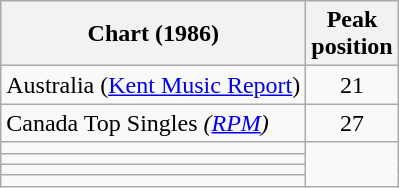<table class="wikitable sortable">
<tr>
<th>Chart (1986)</th>
<th>Peak<br>position</th>
</tr>
<tr>
<td>Australia (<a href='#'>Kent Music Report</a>)</td>
<td align="center">21</td>
</tr>
<tr>
<td>Canada Top Singles <em>(<a href='#'>RPM</a>)</em></td>
<td align="center">27</td>
</tr>
<tr>
<td></td>
</tr>
<tr>
<td></td>
</tr>
<tr>
<td></td>
</tr>
<tr>
<td></td>
</tr>
</table>
